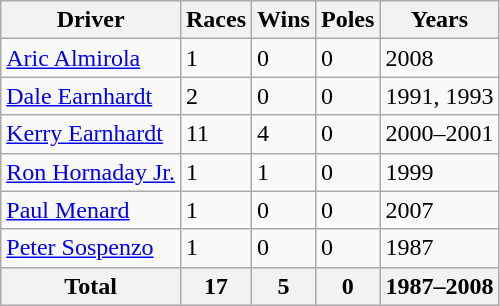<table class="wikitable sortable">
<tr>
<th>Driver</th>
<th>Races</th>
<th>Wins</th>
<th>Poles</th>
<th>Years</th>
</tr>
<tr>
<td><a href='#'>Aric Almirola</a></td>
<td>1</td>
<td>0</td>
<td>0</td>
<td>2008</td>
</tr>
<tr>
<td><a href='#'>Dale Earnhardt</a></td>
<td>2</td>
<td>0</td>
<td>0</td>
<td>1991, 1993</td>
</tr>
<tr>
<td><a href='#'>Kerry Earnhardt</a></td>
<td>11</td>
<td>4</td>
<td>0</td>
<td>2000–2001</td>
</tr>
<tr>
<td><a href='#'>Ron Hornaday Jr.</a></td>
<td>1</td>
<td>1</td>
<td>0</td>
<td>1999</td>
</tr>
<tr>
<td><a href='#'>Paul Menard</a></td>
<td>1</td>
<td>0</td>
<td>0</td>
<td>2007</td>
</tr>
<tr>
<td><a href='#'>Peter Sospenzo</a></td>
<td>1</td>
<td>0</td>
<td>0</td>
<td>1987</td>
</tr>
<tr>
<th>Total</th>
<th>17</th>
<th>5</th>
<th>0</th>
<th>1987–2008</th>
</tr>
</table>
